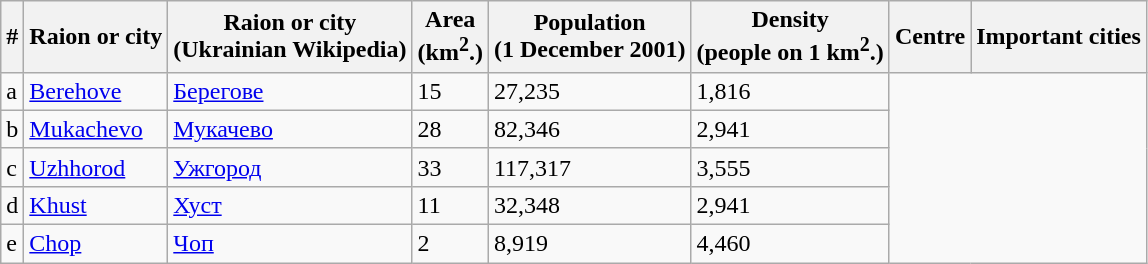<table class="wikitable">
<tr>
<th>#</th>
<th>Raion or city</th>
<th>Raion or city<br>(Ukrainian Wikipedia)</th>
<th>Area<br>(km<sup>2</sup>.)</th>
<th>Population<br>(1 December 2001)</th>
<th>Density<br>(people on 1 km<sup>2</sup>.)</th>
<th>Centre</th>
<th>Important cities</th>
</tr>
<tr>
<td>a</td>
<td><a href='#'>Berehove</a></td>
<td><a href='#'>Берегове</a></td>
<td>15</td>
<td>27,235</td>
<td>1,816</td>
</tr>
<tr>
<td>b</td>
<td><a href='#'>Mukachevo</a></td>
<td><a href='#'>Мукачево</a></td>
<td>28</td>
<td>82,346</td>
<td>2,941</td>
</tr>
<tr>
<td>c</td>
<td><a href='#'>Uzhhorod</a></td>
<td><a href='#'>Ужгород</a></td>
<td>33</td>
<td>117,317</td>
<td>3,555</td>
</tr>
<tr>
<td>d</td>
<td><a href='#'>Khust</a></td>
<td><a href='#'>Хуст</a></td>
<td>11</td>
<td>32,348</td>
<td>2,941</td>
</tr>
<tr>
<td>e</td>
<td><a href='#'>Chop</a></td>
<td><a href='#'>Чоп</a></td>
<td>2</td>
<td>8,919</td>
<td>4,460</td>
</tr>
</table>
